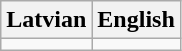<table class="wikitable">
<tr>
<th>Latvian</th>
<th>English</th>
</tr>
<tr>
<td></td>
<td></td>
</tr>
</table>
